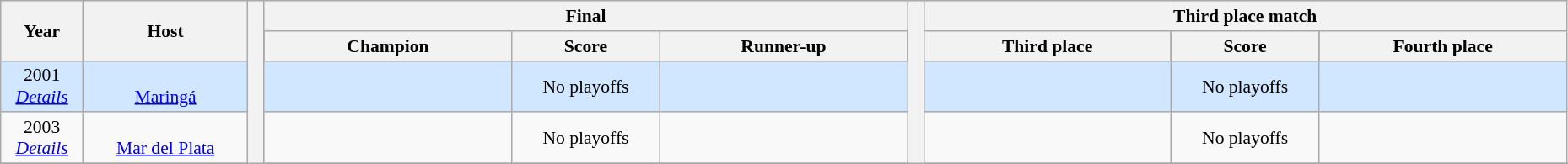<table class="wikitable" style="font-size:90%; width: 98%; text-align: center;">
<tr bgcolor=#C1D8FF>
<th rowspan=2 width=5%>Year</th>
<th rowspan=2 width=10%>Host</th>
<th width=1% rowspan=100 bgcolor=ffffff></th>
<th colspan=3>Final</th>
<th width=1% rowspan=100 bgcolor=ffffff></th>
<th colspan=3>Third place match</th>
</tr>
<tr bgcolor=FEF>
<th width=15%>Champion</th>
<th width=9%>Score</th>
<th width=15%>Runner-up</th>
<th width=15%>Third place</th>
<th width=9%>Score</th>
<th width=15%>Fourth place</th>
</tr>
<tr bgcolor=#D0E7FF>
<td>2001<br><em><a href='#'>Details</a></em></td>
<td><br><a href='#'>Maringá</a></td>
<td><strong></strong></td>
<td><span>No playoffs</span></td>
<td></td>
<td></td>
<td><span>No playoffs</span></td>
<td></td>
</tr>
<tr>
<td>2003<br><em><a href='#'>Details</a></em></td>
<td><br><a href='#'>Mar del Plata</a></td>
<td><strong></strong></td>
<td><span>No playoffs</span></td>
<td></td>
<td></td>
<td><span>No playoffs</span></td>
<td></td>
</tr>
<tr>
</tr>
</table>
